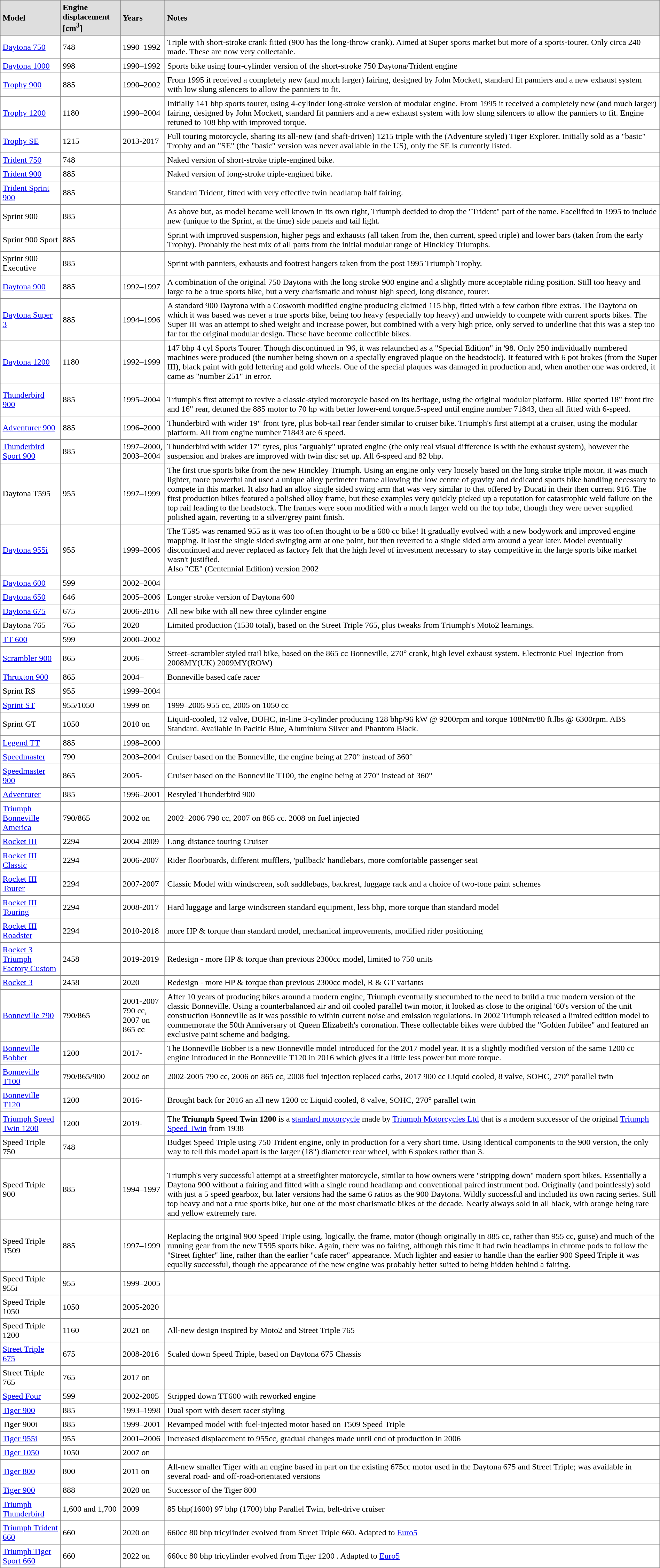<table class="sortable to ccolours" border="1" cellpadding="4" style="border-collapse:collapse">
<tr style="background:#dedede;">
<td><strong>Model</strong></td>
<td><strong>Engine displacement [cm<sup>3</sup>]</strong></td>
<td><strong>Years</strong></td>
<td><strong>Notes</strong></td>
</tr>
<tr>
<td><a href='#'>Daytona 750</a></td>
<td>748</td>
<td>1990–1992</td>
<td>Triple with short-stroke crank fitted (900 has the long-throw crank). Aimed at Super sports market but more of a sports-tourer. Only circa 240 made. These are now very collectable.</td>
</tr>
<tr>
<td><a href='#'>Daytona 1000</a></td>
<td>998</td>
<td>1990–1992</td>
<td>Sports bike using four-cylinder version of the short-stroke 750 Daytona/Trident engine</td>
</tr>
<tr>
<td><a href='#'>Trophy 900</a></td>
<td>885</td>
<td>1990–2002</td>
<td>From 1995 it received a completely new (and much larger) fairing, designed by John Mockett,  standard fit panniers and a new exhaust system with low slung silencers to allow the panniers to fit.</td>
</tr>
<tr>
<td><a href='#'>Trophy 1200</a></td>
<td>1180</td>
<td>1990–2004</td>
<td>Initially 141 bhp sports tourer, using 4-cylinder long-stroke version of modular engine. From 1995 it received a completely new (and much larger) fairing, designed by John Mockett,  standard fit panniers and a new exhaust system with low slung silencers to allow the panniers to fit. Engine retuned to 108 bhp with improved torque.</td>
</tr>
<tr>
<td><a href='#'>Trophy SE</a></td>
<td>1215</td>
<td>2013-2017</td>
<td>Full touring motorcycle, sharing its all-new (and shaft-driven) 1215 triple with the (Adventure styled) Tiger Explorer. Initially sold as a "basic" Trophy and an "SE" (the "basic" version was never available in the US), only the SE is currently listed.</td>
</tr>
<tr>
<td><a href='#'>Trident 750</a></td>
<td>748</td>
<td></td>
<td>Naked version of short-stroke triple-engined bike.</td>
</tr>
<tr>
<td><a href='#'>Trident 900</a></td>
<td>885</td>
<td></td>
<td>Naked version of long-stroke triple-engined bike.</td>
</tr>
<tr>
<td><a href='#'>Trident Sprint 900</a></td>
<td>885</td>
<td></td>
<td>Standard Trident, fitted with very effective twin headlamp half fairing.</td>
</tr>
<tr>
<td>Sprint 900</td>
<td>885</td>
<td></td>
<td>As above but, as model became well known in its own right, Triumph decided to drop the "Trident" part of the name. Facelifted in 1995 to include new (unique to the Sprint, at the time) side panels and tail light.</td>
</tr>
<tr>
<td>Sprint 900 Sport</td>
<td>885</td>
<td></td>
<td>Sprint with improved suspension, higher pegs and exhausts (all taken from the, then current, speed triple) and lower bars (taken from the early Trophy). Probably the best mix of all parts from the initial modular range of Hinckley Triumphs.</td>
</tr>
<tr>
<td>Sprint 900 Executive</td>
<td>885</td>
<td></td>
<td>Sprint with panniers, exhausts and footrest hangers taken from the post 1995 Triumph Trophy.</td>
</tr>
<tr>
<td><a href='#'>Daytona 900</a></td>
<td>885</td>
<td>1992–1997</td>
<td>A combination of the original 750 Daytona with the long stroke 900 engine and a slightly more acceptable riding position. Still too heavy and large to be a true sports bike, but a very charismatic and robust high speed, long distance, tourer.</td>
</tr>
<tr>
<td><a href='#'>Daytona Super 3</a></td>
<td>885</td>
<td>1994–1996</td>
<td>A standard 900 Daytona with a Cosworth modified engine producing claimed 115 bhp, fitted with a few carbon fibre extras. The Daytona on which it was based was never a true sports bike, being too heavy (especially top heavy) and unwieldy to compete with current sports bikes. The Super III was an attempt to shed weight and increase power, but combined with a very high price, only served to underline that this was a step too far for the original modular design. These have become collectible bikes.</td>
</tr>
<tr>
<td><a href='#'>Daytona 1200</a></td>
<td>1180</td>
<td>1992–1999</td>
<td>147 bhp 4 cyl Sports Tourer. Though discontinued in '96, it was relaunched as a "Special Edition" in '98. Only 250 individually numbered machines were produced (the number being shown on a specially engraved plaque on the headstock). It featured with 6 pot brakes (from the Super III), black paint with gold lettering and gold wheels. One of the special plaques was damaged in production and, when another one was ordered, it came as "number 251" in error.</td>
</tr>
<tr>
<td><a href='#'>Thunderbird 900</a></td>
<td>885</td>
<td>1995–2004</td>
<td><br>Triumph's first attempt to revive a classic-styled motorcycle based on its heritage, using the original modular platform.  Bike sported 18" front tire and 16" rear, detuned the 885 motor to 70 hp with better lower-end torque.5-speed until engine number 71843, then all fitted with 6-speed.</td>
</tr>
<tr>
<td><a href='#'>Adventurer 900</a></td>
<td>885</td>
<td>1996–2000</td>
<td>Thunderbird with wider 19" front tyre, plus bob-tail rear fender similar to cruiser bike.  Triumph's first attempt at a cruiser, using the modular platform. All from engine number 71843 are 6 speed.</td>
</tr>
<tr>
<td><a href='#'>Thunderbird Sport 900</a></td>
<td>885</td>
<td>1997–2000, 2003–2004</td>
<td>Thunderbird with wider 17" tyres, plus "arguably" uprated engine (the only real visual difference is with the exhaust system), however the suspension and brakes are improved with twin disc set up. All 6-speed and 82 bhp.</td>
</tr>
<tr>
<td>Daytona T595</td>
<td>955</td>
<td>1997–1999</td>
<td>The first true sports bike from the new Hinckley Triumph. Using an engine only very loosely based on the long stroke triple motor, it was much lighter, more powerful and used a unique alloy perimeter frame allowing the low centre of gravity and dedicated sports bike handling necessary to compete in this market. It also had an alloy single sided swing arm that was very similar to that offered by Ducati in their then current 916. The first production bikes featured a polished alloy frame, but these examples very quickly picked up a reputation for catastrophic weld failure on the top rail leading to the headstock. The frames were soon modified with a much larger weld on the top tube, though they were never supplied polished again, reverting to a silver/grey paint finish.</td>
</tr>
<tr>
<td><a href='#'>Daytona 955i</a></td>
<td>955</td>
<td>1999–2006</td>
<td>The T595 was renamed 955 as it was too often thought to be a 600 cc bike! It gradually evolved with a new bodywork and improved engine mapping. It lost the single sided swinging arm at one point, but then reverted to a single sided arm around a year later. Model eventually discontinued and never replaced as factory felt that the high level of investment necessary to stay competitive in the large sports bike market wasn't justified.<br>Also "CE" (Centennial Edition) version 2002</td>
</tr>
<tr>
<td><a href='#'>Daytona 600</a></td>
<td>599</td>
<td>2002–2004</td>
<td></td>
</tr>
<tr>
<td><a href='#'>Daytona 650</a></td>
<td>646</td>
<td>2005–2006</td>
<td>Longer stroke version of Daytona 600</td>
</tr>
<tr>
<td><a href='#'>Daytona 675</a></td>
<td>675</td>
<td>2006-2016</td>
<td>All new bike with all new three cylinder engine</td>
</tr>
<tr>
<td>Daytona 765</td>
<td>765</td>
<td>2020</td>
<td>Limited production (1530 total), based on the Street Triple 765, plus tweaks from Triumph's Moto2 learnings.</td>
</tr>
<tr>
<td><a href='#'>TT 600</a></td>
<td>599</td>
<td>2000–2002</td>
<td></td>
</tr>
<tr>
<td><a href='#'>Scrambler 900</a></td>
<td>865</td>
<td>2006–</td>
<td>Street–scrambler styled trail bike, based on the 865 cc Bonneville, 270° crank, high level exhaust system. Electronic Fuel Injection from 2008MY(UK) 2009MY(ROW)</td>
</tr>
<tr>
<td><a href='#'>Thruxton 900</a></td>
<td>865</td>
<td>2004–</td>
<td>Bonneville based cafe racer</td>
</tr>
<tr>
<td>Sprint RS</td>
<td>955</td>
<td>1999–2004</td>
<td></td>
</tr>
<tr>
<td><a href='#'>Sprint ST</a></td>
<td>955/1050</td>
<td>1999 on</td>
<td>1999–2005 955 cc, 2005 on 1050 cc</td>
</tr>
<tr>
<td>Sprint GT</td>
<td>1050</td>
<td>2010 on</td>
<td>Liquid-cooled, 12 valve, DOHC, in-line 3-cylinder producing 128 bhp/96 kW @ 9200rpm and torque 108Nm/80 ft.lbs @ 6300rpm.  ABS Standard. Available in Pacific Blue, Aluminium Silver and Phantom Black.</td>
</tr>
<tr>
<td><a href='#'>Legend TT</a></td>
<td>885</td>
<td>1998–2000</td>
<td></td>
</tr>
<tr>
<td><a href='#'>Speedmaster</a></td>
<td>790</td>
<td>2003–2004</td>
<td>Cruiser based on the Bonneville, the engine being at 270° instead of 360°</td>
</tr>
<tr>
<td><a href='#'>Speedmaster 900</a></td>
<td>865</td>
<td>2005-</td>
<td>Cruiser based on the Bonneville T100, the engine being at 270° instead of 360°</td>
</tr>
<tr>
<td><a href='#'>Adventurer</a></td>
<td>885</td>
<td>1996–2001</td>
<td>Restyled Thunderbird 900</td>
</tr>
<tr>
<td><a href='#'>Triumph Bonneville America</a></td>
<td>790/865</td>
<td>2002 on</td>
<td>2002–2006 790 cc, 2007 on 865 cc. 2008 on fuel injected</td>
</tr>
<tr>
<td><a href='#'>Rocket III</a></td>
<td>2294</td>
<td>2004-2009</td>
<td>Long-distance touring Cruiser</td>
</tr>
<tr>
<td><a href='#'>Rocket III Classic</a></td>
<td>2294</td>
<td>2006-2007</td>
<td>Rider floorboards, different mufflers, 'pullback' handlebars, more comfortable passenger seat</td>
</tr>
<tr>
<td><a href='#'>Rocket III Tourer</a></td>
<td>2294</td>
<td>2007-2007</td>
<td>Classic Model with windscreen, soft saddlebags, backrest, luggage rack and a choice of two-tone paint schemes</td>
</tr>
<tr>
<td><a href='#'>Rocket III Touring</a></td>
<td>2294</td>
<td>2008-2017</td>
<td>Hard luggage and large windscreen standard equipment, less bhp, more torque than standard model</td>
</tr>
<tr>
<td><a href='#'>Rocket III Roadster</a></td>
<td>2294</td>
<td>2010-2018</td>
<td>more HP & torque than standard model, mechanical improvements, modified rider positioning</td>
</tr>
<tr>
<td><a href='#'>Rocket 3 Triumph Factory Custom</a></td>
<td>2458</td>
<td>2019-2019</td>
<td>Redesign - more HP & torque than previous 2300cc model, limited to 750 units</td>
</tr>
<tr>
<td><a href='#'>Rocket 3</a></td>
<td>2458</td>
<td>2020</td>
<td>Redesign - more HP & torque than previous 2300cc model, R & GT variants</td>
</tr>
<tr>
<td><a href='#'>Bonneville 790</a></td>
<td>790/865</td>
<td>2001-2007 790 cc, 2007 on 865 cc</td>
<td>After 10 years of producing bikes around a modern engine, Triumph eventually succumbed to the need to build a true modern version of the classic Bonneville. Using a counterbalanced air and oil cooled parallel twin motor, it looked as close to the original '60's version of the unit construction Bonneville as it was possible to within current noise and emission regulations. In 2002 Triumph released a limited edition model to commemorate the 50th Anniversary of Queen Elizabeth's coronation. These collectable bikes were dubbed the "Golden Jubilee" and featured an exclusive paint scheme and badging.</td>
</tr>
<tr>
<td><a href='#'>Bonneville Bobber</a></td>
<td>1200</td>
<td>2017-</td>
<td>The Bonneville Bobber is a new Bonneville model introduced for the 2017 model year. It is a slightly modified version of the same 1200 cc engine introduced in the Bonneville T120 in 2016 which gives it a little less power but more torque.</td>
</tr>
<tr>
<td><a href='#'>Bonneville T100</a></td>
<td>790/865/900</td>
<td>2002 on</td>
<td>2002-2005 790 cc, 2006 on 865 cc, 2008 fuel injection replaced carbs, 2017 900 cc Liquid cooled, 8 valve, SOHC, 270° parallel twin</td>
</tr>
<tr>
<td><a href='#'>Bonneville T120</a></td>
<td>1200</td>
<td>2016-</td>
<td>Brought back for 2016 an all new 1200 cc Liquid cooled, 8 valve, SOHC, 270° parallel twin</td>
</tr>
<tr>
<td><a href='#'>Triumph Speed Twin 1200</a></td>
<td>1200</td>
<td>2019-</td>
<td>The <strong>Triumph Speed Twin 1200</strong> is a <a href='#'>standard motorcycle</a> made by <a href='#'>Triumph Motorcycles Ltd</a> that is a modern successor of the original <a href='#'>Triumph Speed Twin</a> from 1938</td>
</tr>
<tr>
<td>Speed Triple 750</td>
<td>748</td>
<td></td>
<td>Budget Speed Triple using 750 Trident engine, only in production for a very short time. Using identical components to the 900 version, the only way to tell this model apart is the larger (18") diameter rear wheel, with 6 spokes rather than 3.</td>
</tr>
<tr>
<td>Speed Triple 900</td>
<td>885</td>
<td>1994–1997</td>
<td><br>Triumph's very successful attempt at a streetfighter motorcycle, similar to how owners were "stripping down" modern sport bikes. Essentially a Daytona 900 without a fairing and fitted with a single round headlamp and conventional paired instrument pod. Originally (and pointlessly) sold with just a 5 speed gearbox, but later versions had the same 6 ratios as the 900 Daytona. Wildly successful and included its own racing series. Still top heavy and not a true sports bike, but one of the most charismatic bikes of the decade. Nearly always sold in all black, with orange being rare and yellow extremely rare.</td>
</tr>
<tr>
<td>Speed Triple T509</td>
<td>885</td>
<td>1997–1999</td>
<td><br>Replacing the original 900 Speed Triple using, logically, the frame, motor (though originally in 885 cc, rather than 955 cc, guise) and much of the running gear from the new T595 sports bike. Again, there was no fairing, although this time it had twin headlamps in chrome pods to follow the "Street fighter" line, rather than the earlier "cafe racer" appearance. Much lighter and easier to handle than the earlier 900 Speed Triple it was equally successful, though the appearance of the new engine was probably better suited to being hidden behind a fairing.</td>
</tr>
<tr>
<td>Speed Triple 955i</td>
<td>955</td>
<td>1999–2005</td>
<td></td>
</tr>
<tr>
<td>Speed Triple 1050</td>
<td>1050</td>
<td>2005-2020</td>
<td></td>
</tr>
<tr>
<td>Speed Triple 1200</td>
<td>1160</td>
<td>2021 on</td>
<td>All-new design inspired by Moto2 and Street Triple 765</td>
</tr>
<tr>
<td><a href='#'>Street Triple 675</a></td>
<td>675</td>
<td>2008-2016</td>
<td>Scaled down Speed Triple, based on Daytona 675 Chassis</td>
</tr>
<tr>
<td>Street Triple 765</td>
<td>765</td>
<td>2017 on</td>
<td></td>
</tr>
<tr>
<td><a href='#'>Speed Four</a></td>
<td>599</td>
<td>2002-2005</td>
<td>Stripped down TT600 with reworked engine</td>
</tr>
<tr>
<td><a href='#'>Tiger 900</a></td>
<td>885</td>
<td>1993–1998</td>
<td>Dual sport with desert racer styling</td>
</tr>
<tr>
<td>Tiger 900i</td>
<td>885</td>
<td>1999–2001</td>
<td>Revamped model with fuel-injected motor based on T509 Speed Triple</td>
</tr>
<tr>
<td><a href='#'>Tiger 955i</a></td>
<td>955</td>
<td>2001–2006</td>
<td>Increased displacement to 955cc, gradual changes made until end of production in 2006</td>
</tr>
<tr>
<td><a href='#'>Tiger 1050</a></td>
<td>1050</td>
<td>2007 on</td>
<td></td>
</tr>
<tr>
<td><a href='#'>Tiger 800</a></td>
<td>800</td>
<td>2011 on</td>
<td>All-new smaller Tiger with an engine based in part on the existing 675cc motor used in the Daytona 675 and Street Triple; was available in several road- and off-road-orientated versions</td>
</tr>
<tr>
<td><a href='#'>Tiger 900</a></td>
<td>888</td>
<td>2020 on</td>
<td>Successor of the Tiger 800</td>
</tr>
<tr>
<td><a href='#'>Triumph Thunderbird</a></td>
<td>1,600 and 1,700</td>
<td>2009</td>
<td>85 bhp(1600) 97 bhp (1700) bhp Parallel Twin, belt-drive cruiser</td>
</tr>
<tr>
<td><a href='#'>Triumph Trident 660</a></td>
<td>660</td>
<td>2020 on</td>
<td>660cc 80 bhp tricylinder evolved from Street Triple 660. Adapted to <a href='#'>Euro5</a></td>
</tr>
<tr>
<td><a href='#'>Triumph Tiger Sport 660</a></td>
<td>660</td>
<td>2022 on</td>
<td>660cc 80 bhp tricylinder evolved from Tiger 1200 . Adapted to <a href='#'>Euro5</a></td>
</tr>
</table>
